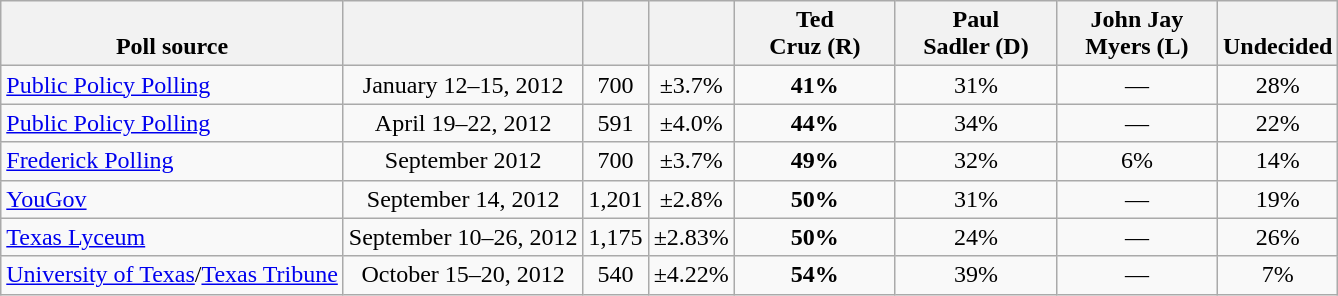<table class="wikitable" style="text-align:center">
<tr valign=bottom>
<th>Poll source</th>
<th></th>
<th></th>
<th></th>
<th style="width:100px;">Ted<br>Cruz (R)</th>
<th style="width:100px;">Paul<br>Sadler (D)</th>
<th style="width:100px;">John Jay<br>Myers (L)</th>
<th>Undecided</th>
</tr>
<tr>
<td align=left><a href='#'>Public Policy Polling</a></td>
<td>January 12–15, 2012</td>
<td>700</td>
<td>±3.7%</td>
<td><strong>41%</strong></td>
<td>31%</td>
<td>—</td>
<td>28%</td>
</tr>
<tr>
<td align=left><a href='#'>Public Policy Polling</a></td>
<td>April 19–22, 2012</td>
<td>591</td>
<td>±4.0%</td>
<td><strong>44%</strong></td>
<td>34%</td>
<td>—</td>
<td>22%</td>
</tr>
<tr>
<td align=left><a href='#'>Frederick Polling</a></td>
<td>September 2012</td>
<td>700</td>
<td>±3.7%</td>
<td><strong>49%</strong></td>
<td>32%</td>
<td>6%</td>
<td>14%</td>
</tr>
<tr>
<td align=left><a href='#'>YouGov</a></td>
<td>September 14, 2012</td>
<td>1,201</td>
<td>±2.8%</td>
<td><strong>50%</strong></td>
<td>31%</td>
<td>—</td>
<td>19%</td>
</tr>
<tr>
<td align=left><a href='#'>Texas Lyceum</a></td>
<td>September 10–26, 2012</td>
<td>1,175</td>
<td>±2.83%</td>
<td><strong>50%</strong></td>
<td>24%</td>
<td>—</td>
<td>26%</td>
</tr>
<tr>
<td align=left><a href='#'>University of Texas</a>/<a href='#'>Texas Tribune</a></td>
<td>October 15–20, 2012</td>
<td>540</td>
<td>±4.22%</td>
<td><strong>54%</strong></td>
<td>39%</td>
<td>—</td>
<td>7%</td>
</tr>
</table>
